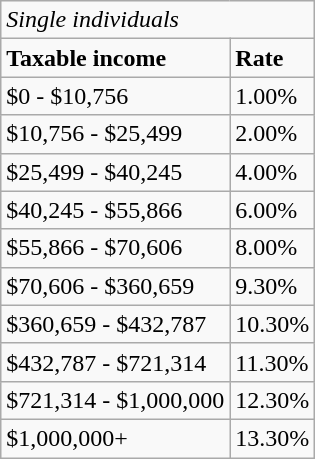<table class="wikitable">
<tr>
<td colspan="2"><em>Single individuals</em></td>
</tr>
<tr>
<td><strong>Taxable income</strong></td>
<td><strong>Rate</strong></td>
</tr>
<tr>
<td>$0 - $10,756</td>
<td>1.00%</td>
</tr>
<tr>
<td>$10,756 - $25,499</td>
<td>2.00%</td>
</tr>
<tr>
<td>$25,499 - $40,245</td>
<td>4.00%</td>
</tr>
<tr>
<td>$40,245 - $55,866</td>
<td>6.00%</td>
</tr>
<tr>
<td>$55,866 - $70,606</td>
<td>8.00%</td>
</tr>
<tr>
<td>$70,606 - $360,659</td>
<td>9.30%</td>
</tr>
<tr>
<td>$360,659 - $432,787</td>
<td>10.30%</td>
</tr>
<tr>
<td>$432,787 - $721,314</td>
<td>11.30%</td>
</tr>
<tr>
<td>$721,314 - $1,000,000</td>
<td>12.30%</td>
</tr>
<tr>
<td>$1,000,000+</td>
<td>13.30%</td>
</tr>
</table>
